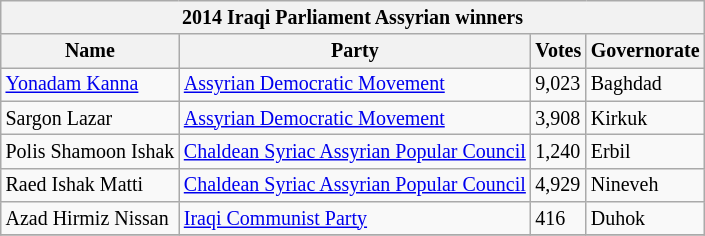<table class="wikitable">
<tr style="font-size:smaller">
<th colspan="4">2014 Iraqi Parliament Assyrian winners</th>
</tr>
<tr style="font-size:smaller">
<th>Name</th>
<th>Party</th>
<th>Votes</th>
<th>Governorate</th>
</tr>
<tr style="font-size:smaller">
<td><a href='#'>Yonadam Kanna</a></td>
<td><a href='#'>Assyrian Democratic Movement</a></td>
<td>9,023</td>
<td>Baghdad</td>
</tr>
<tr style="font-size:smaller">
<td>Sargon Lazar</td>
<td><a href='#'>Assyrian Democratic Movement</a></td>
<td>3,908</td>
<td>Kirkuk</td>
</tr>
<tr style="font-size:smaller">
<td>Polis Shamoon Ishak</td>
<td><a href='#'>Chaldean Syriac Assyrian Popular Council</a></td>
<td>1,240</td>
<td>Erbil</td>
</tr>
<tr style="font-size:smaller">
<td>Raed Ishak Matti</td>
<td><a href='#'>Chaldean Syriac Assyrian Popular Council</a></td>
<td>4,929</td>
<td>Nineveh</td>
</tr>
<tr style="font-size:smaller">
<td>Azad Hirmiz Nissan</td>
<td><a href='#'>Iraqi Communist Party</a></td>
<td>416</td>
<td>Duhok</td>
</tr>
<tr>
</tr>
</table>
